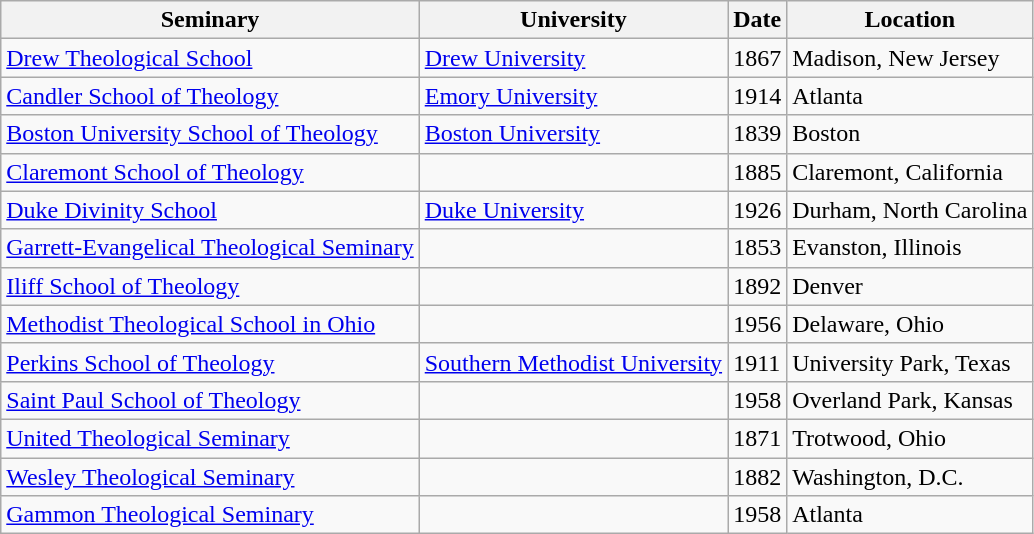<table class="wikitable sortable">
<tr>
<th>Seminary</th>
<th>University</th>
<th>Date</th>
<th>Location</th>
</tr>
<tr>
<td><a href='#'>Drew Theological School</a></td>
<td><a href='#'>Drew University</a></td>
<td>1867</td>
<td>Madison, New Jersey</td>
</tr>
<tr>
<td><a href='#'>Candler School of Theology</a></td>
<td><a href='#'>Emory University</a></td>
<td>1914</td>
<td>Atlanta</td>
</tr>
<tr>
<td><a href='#'>Boston University School of Theology</a></td>
<td><a href='#'>Boston University</a></td>
<td>1839</td>
<td>Boston</td>
</tr>
<tr>
<td><a href='#'>Claremont School of Theology</a></td>
<td></td>
<td>1885</td>
<td>Claremont, California</td>
</tr>
<tr>
<td><a href='#'>Duke Divinity School</a></td>
<td><a href='#'>Duke University</a></td>
<td>1926</td>
<td>Durham, North Carolina</td>
</tr>
<tr>
<td><a href='#'>Garrett-Evangelical Theological Seminary</a></td>
<td></td>
<td>1853</td>
<td>Evanston, Illinois</td>
</tr>
<tr>
<td><a href='#'>Iliff School of Theology</a></td>
<td></td>
<td>1892</td>
<td>Denver</td>
</tr>
<tr>
<td><a href='#'>Methodist Theological School in Ohio</a></td>
<td></td>
<td>1956</td>
<td>Delaware, Ohio</td>
</tr>
<tr>
<td><a href='#'>Perkins School of Theology</a></td>
<td><a href='#'>Southern Methodist University</a></td>
<td>1911</td>
<td>University Park, Texas</td>
</tr>
<tr>
<td><a href='#'>Saint Paul School of Theology</a></td>
<td></td>
<td>1958</td>
<td>Overland Park, Kansas</td>
</tr>
<tr>
<td><a href='#'>United Theological Seminary</a></td>
<td></td>
<td>1871</td>
<td>Trotwood, Ohio</td>
</tr>
<tr>
<td><a href='#'>Wesley Theological Seminary</a></td>
<td></td>
<td>1882</td>
<td>Washington, D.C.</td>
</tr>
<tr>
<td><a href='#'>Gammon Theological Seminary</a></td>
<td></td>
<td>1958</td>
<td>Atlanta</td>
</tr>
</table>
